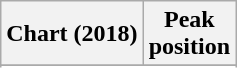<table class="wikitable sortable plainrowheaders" style="text-align:center">
<tr>
<th scope="col">Chart (2018)</th>
<th scope="col">Peak<br>position</th>
</tr>
<tr>
</tr>
<tr>
</tr>
<tr>
</tr>
<tr>
</tr>
<tr>
</tr>
<tr>
</tr>
<tr>
</tr>
<tr>
</tr>
<tr>
</tr>
<tr>
</tr>
</table>
